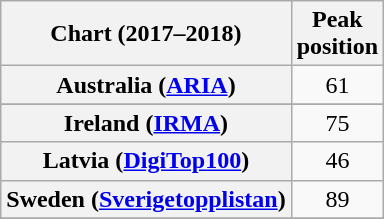<table class="wikitable sortable plainrowheaders" style="text-align:center">
<tr>
<th scope="col">Chart (2017–2018)</th>
<th scope="col">Peak<br>position</th>
</tr>
<tr>
<th scope="row">Australia (<a href='#'>ARIA</a>)</th>
<td>61</td>
</tr>
<tr>
</tr>
<tr>
<th scope="row">Ireland (<a href='#'>IRMA</a>)</th>
<td>75</td>
</tr>
<tr>
<th scope="row">Latvia (<a href='#'>DigiTop100</a>)</th>
<td>46</td>
</tr>
<tr>
<th scope="row">Sweden (<a href='#'>Sverigetopplistan</a>)</th>
<td>89</td>
</tr>
<tr>
</tr>
<tr>
</tr>
<tr>
</tr>
<tr>
</tr>
<tr>
</tr>
</table>
